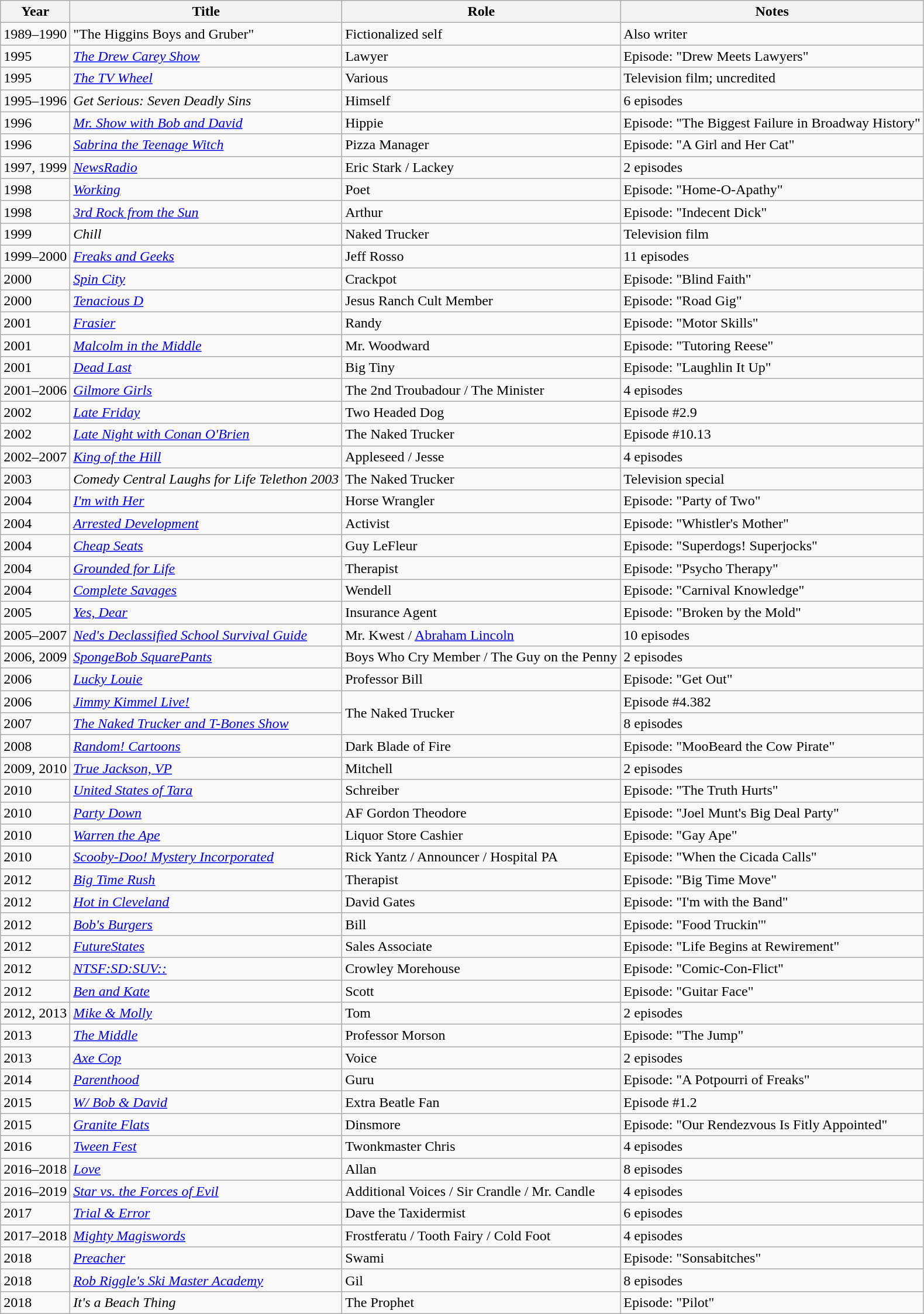<table class="wikitable">
<tr>
<th>Year</th>
<th>Title</th>
<th>Role</th>
<th>Notes</th>
</tr>
<tr>
<td>1989–1990</td>
<td>"The Higgins Boys and Gruber"</td>
<td>Fictionalized self</td>
<td>Also writer</td>
</tr>
<tr>
<td>1995</td>
<td><em><a href='#'>The Drew Carey Show</a></em></td>
<td>Lawyer</td>
<td>Episode: "Drew Meets Lawyers"</td>
</tr>
<tr>
<td>1995</td>
<td><em><a href='#'>The TV Wheel</a></em></td>
<td>Various</td>
<td>Television film; uncredited</td>
</tr>
<tr>
<td>1995–1996</td>
<td><em>Get Serious: Seven Deadly Sins</em></td>
<td>Himself</td>
<td>6 episodes</td>
</tr>
<tr>
<td>1996</td>
<td><em><a href='#'>Mr. Show with Bob and David</a></em></td>
<td>Hippie</td>
<td>Episode: "The Biggest Failure in Broadway History"</td>
</tr>
<tr>
<td>1996</td>
<td><a href='#'><em>Sabrina the Teenage Witch</em></a></td>
<td>Pizza Manager</td>
<td>Episode: "A Girl and Her Cat"</td>
</tr>
<tr>
<td>1997, 1999</td>
<td><em><a href='#'>NewsRadio</a></em></td>
<td>Eric Stark / Lackey</td>
<td>2 episodes</td>
</tr>
<tr>
<td>1998</td>
<td><a href='#'><em>Working</em></a></td>
<td>Poet</td>
<td>Episode: "Home-O-Apathy"</td>
</tr>
<tr>
<td>1998</td>
<td><em><a href='#'>3rd Rock from the Sun</a></em></td>
<td>Arthur</td>
<td>Episode: "Indecent Dick"</td>
</tr>
<tr>
<td>1999</td>
<td><em>Chill</em></td>
<td>Naked Trucker</td>
<td>Television film</td>
</tr>
<tr>
<td>1999–2000</td>
<td><em><a href='#'>Freaks and Geeks</a></em></td>
<td>Jeff Rosso</td>
<td>11 episodes</td>
</tr>
<tr>
<td>2000</td>
<td><em><a href='#'>Spin City</a></em></td>
<td>Crackpot</td>
<td>Episode: "Blind Faith"</td>
</tr>
<tr>
<td>2000</td>
<td><a href='#'><em>Tenacious D</em></a></td>
<td>Jesus Ranch Cult Member</td>
<td>Episode: "Road Gig"</td>
</tr>
<tr>
<td>2001</td>
<td><em><a href='#'>Frasier</a></em></td>
<td>Randy</td>
<td>Episode: "Motor Skills"</td>
</tr>
<tr>
<td>2001</td>
<td><em><a href='#'>Malcolm in the Middle</a></em></td>
<td>Mr. Woodward</td>
<td>Episode: "Tutoring Reese"</td>
</tr>
<tr>
<td>2001</td>
<td><em><a href='#'>Dead Last</a></em></td>
<td>Big Tiny</td>
<td>Episode: "Laughlin It Up"</td>
</tr>
<tr>
<td>2001–2006</td>
<td><em><a href='#'>Gilmore Girls</a></em></td>
<td>The 2nd Troubadour / The Minister</td>
<td>4 episodes</td>
</tr>
<tr>
<td>2002</td>
<td><em><a href='#'>Late Friday</a></em></td>
<td>Two Headed Dog</td>
<td>Episode #2.9</td>
</tr>
<tr>
<td>2002</td>
<td><em><a href='#'>Late Night with Conan O'Brien</a></em></td>
<td>The Naked Trucker</td>
<td>Episode #10.13</td>
</tr>
<tr>
<td>2002–2007</td>
<td><em><a href='#'>King of the Hill</a></em></td>
<td>Appleseed / Jesse</td>
<td>4 episodes</td>
</tr>
<tr>
<td>2003</td>
<td><em>Comedy Central Laughs for Life Telethon 2003</em></td>
<td>The Naked Trucker</td>
<td>Television special</td>
</tr>
<tr>
<td>2004</td>
<td><a href='#'><em>I'm with Her</em></a></td>
<td>Horse Wrangler</td>
<td>Episode: "Party of Two"</td>
</tr>
<tr>
<td>2004</td>
<td><em><a href='#'>Arrested Development</a></em></td>
<td>Activist</td>
<td>Episode: "Whistler's Mother"</td>
</tr>
<tr>
<td>2004</td>
<td><a href='#'><em>Cheap Seats</em></a></td>
<td>Guy LeFleur</td>
<td>Episode: "Superdogs! Superjocks"</td>
</tr>
<tr>
<td>2004</td>
<td><em><a href='#'>Grounded for Life</a></em></td>
<td>Therapist</td>
<td>Episode: "Psycho Therapy"</td>
</tr>
<tr>
<td>2004</td>
<td><em><a href='#'>Complete Savages</a></em></td>
<td>Wendell</td>
<td>Episode: "Carnival Knowledge"</td>
</tr>
<tr>
<td>2005</td>
<td><em><a href='#'>Yes, Dear</a></em></td>
<td>Insurance Agent</td>
<td>Episode: "Broken by the Mold"</td>
</tr>
<tr>
<td>2005–2007</td>
<td><em><a href='#'>Ned's Declassified School Survival Guide</a></em></td>
<td>Mr. Kwest / <a href='#'>Abraham Lincoln</a></td>
<td>10 episodes</td>
</tr>
<tr>
<td>2006, 2009</td>
<td><a href='#'><em>SpongeBob SquarePants</em></a></td>
<td>Boys Who Cry Member / The Guy on the Penny</td>
<td>2 episodes</td>
</tr>
<tr>
<td>2006</td>
<td><em><a href='#'>Lucky Louie</a></em></td>
<td>Professor Bill</td>
<td>Episode: "Get Out"</td>
</tr>
<tr>
<td>2006</td>
<td><em><a href='#'>Jimmy Kimmel Live!</a></em></td>
<td rowspan="2">The Naked Trucker</td>
<td>Episode #4.382</td>
</tr>
<tr>
<td>2007</td>
<td><em><a href='#'>The Naked Trucker and T-Bones Show</a></em></td>
<td>8 episodes</td>
</tr>
<tr>
<td>2008</td>
<td><em><a href='#'>Random! Cartoons</a></em></td>
<td>Dark Blade of Fire</td>
<td>Episode: "MooBeard the Cow Pirate"</td>
</tr>
<tr>
<td>2009, 2010</td>
<td><em><a href='#'>True Jackson, VP</a></em></td>
<td>Mitchell</td>
<td>2 episodes</td>
</tr>
<tr>
<td>2010</td>
<td><em><a href='#'>United States of Tara</a></em></td>
<td>Schreiber</td>
<td>Episode: "The Truth Hurts"</td>
</tr>
<tr>
<td>2010</td>
<td><em><a href='#'>Party Down</a></em></td>
<td>AF Gordon Theodore</td>
<td>Episode: "Joel Munt's Big Deal Party"</td>
</tr>
<tr>
<td>2010</td>
<td><em><a href='#'>Warren the Ape</a></em></td>
<td>Liquor Store Cashier</td>
<td>Episode: "Gay Ape"</td>
</tr>
<tr>
<td>2010</td>
<td><em><a href='#'>Scooby-Doo! Mystery Incorporated</a></em></td>
<td>Rick Yantz / Announcer / Hospital PA</td>
<td>Episode: "When the Cicada Calls"</td>
</tr>
<tr>
<td>2012</td>
<td><em><a href='#'>Big Time Rush</a></em></td>
<td>Therapist</td>
<td>Episode: "Big Time Move"</td>
</tr>
<tr>
<td>2012</td>
<td><em><a href='#'>Hot in Cleveland</a></em></td>
<td>David Gates</td>
<td>Episode: "I'm with the Band"</td>
</tr>
<tr>
<td>2012</td>
<td><em><a href='#'>Bob's Burgers</a></em></td>
<td>Bill</td>
<td>Episode: "Food Truckin'"</td>
</tr>
<tr>
<td>2012</td>
<td><em><a href='#'>FutureStates</a></em></td>
<td>Sales Associate</td>
<td>Episode: "Life Begins at Rewirement"</td>
</tr>
<tr>
<td>2012</td>
<td><em><a href='#'>NTSF:SD:SUV::</a></em></td>
<td>Crowley Morehouse</td>
<td>Episode: "Comic-Con-Flict"</td>
</tr>
<tr>
<td>2012</td>
<td><em><a href='#'>Ben and Kate</a></em></td>
<td>Scott</td>
<td>Episode: "Guitar Face"</td>
</tr>
<tr>
<td>2012, 2013</td>
<td><em><a href='#'>Mike & Molly</a></em></td>
<td>Tom</td>
<td>2 episodes</td>
</tr>
<tr>
<td>2013</td>
<td><a href='#'><em>The Middle</em></a></td>
<td>Professor Morson</td>
<td>Episode: "The Jump"</td>
</tr>
<tr>
<td>2013</td>
<td><a href='#'><em>Axe Cop</em></a></td>
<td>Voice</td>
<td>2 episodes</td>
</tr>
<tr>
<td>2014</td>
<td><a href='#'><em>Parenthood</em></a></td>
<td>Guru</td>
<td>Episode: "A Potpourri of Freaks"</td>
</tr>
<tr>
<td>2015</td>
<td><em><a href='#'>W/ Bob & David</a></em></td>
<td>Extra Beatle Fan</td>
<td>Episode #1.2</td>
</tr>
<tr>
<td>2015</td>
<td><em><a href='#'>Granite Flats</a></em></td>
<td>Dinsmore</td>
<td>Episode: "Our Rendezvous Is Fitly Appointed"</td>
</tr>
<tr>
<td>2016</td>
<td><em><a href='#'>Tween Fest</a></em></td>
<td>Twonkmaster Chris</td>
<td>4 episodes</td>
</tr>
<tr>
<td>2016–2018</td>
<td><a href='#'><em>Love</em></a></td>
<td>Allan</td>
<td>8 episodes</td>
</tr>
<tr>
<td>2016–2019</td>
<td><em><a href='#'>Star vs. the Forces of Evil</a></em></td>
<td>Additional Voices / Sir Crandle / Mr. Candle</td>
<td>4 episodes</td>
</tr>
<tr>
<td>2017</td>
<td><a href='#'><em>Trial & Error</em></a></td>
<td>Dave the Taxidermist</td>
<td>6 episodes</td>
</tr>
<tr>
<td>2017–2018</td>
<td><em><a href='#'>Mighty Magiswords</a></em></td>
<td>Frostferatu / Tooth Fairy / Cold Foot</td>
<td>4 episodes</td>
</tr>
<tr>
<td>2018</td>
<td><a href='#'><em>Preacher</em></a></td>
<td>Swami</td>
<td>Episode: "Sonsabitches"</td>
</tr>
<tr>
<td>2018</td>
<td><em><a href='#'>Rob Riggle's Ski Master Academy</a></em></td>
<td>Gil</td>
<td>8 episodes</td>
</tr>
<tr>
<td>2018</td>
<td><em>It's a Beach Thing</em></td>
<td>The Prophet</td>
<td>Episode: "Pilot"</td>
</tr>
</table>
